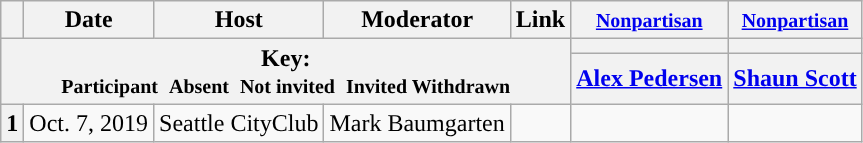<table class="wikitable" style="text-align:center;">
<tr>
<th scope="col"></th>
<th scope="col">Date</th>
<th scope="col">Host</th>
<th scope="col">Moderator</th>
<th scope="col">Link</th>
<th scope="col"><small><a href='#'>Nonpartisan</a></small></th>
<th scope="col"><small><a href='#'>Nonpartisan</a></small></th>
</tr>
<tr>
<th colspan="5" rowspan="2">Key:<br> <small>Participant </small>  <small>Absent </small>  <small>Not invited </small>  <small>Invited  Withdrawn</small></th>
<th scope="col" style="background:"></th>
<th scope="col" style="background:"></th>
</tr>
<tr>
<th scope="col"><a href='#'>Alex Pedersen</a></th>
<th scope="col"><a href='#'>Shaun Scott</a></th>
</tr>
<tr>
<th>1</th>
<td style="white-space:nowrap;">Oct. 7, 2019</td>
<td style="white-space:nowrap;">Seattle CityClub</td>
<td style="white-space:nowrap;">Mark Baumgarten</td>
<td style="white-space:nowrap;"></td>
<td></td>
<td></td>
</tr>
</table>
